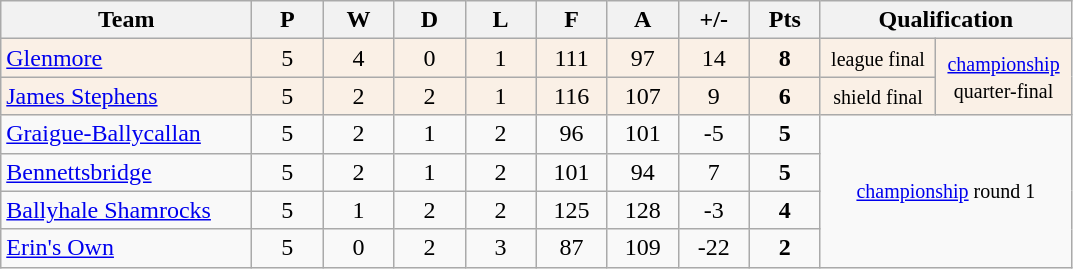<table class=wikitable style="text-align: center;">
<tr>
<th style="width: 160px;">Team</th>
<th style="width: 40px;">P</th>
<th style="width: 40px;">W</th>
<th style="width: 40px;">D</th>
<th style="width: 40px;">L</th>
<th style="width: 40px;">F</th>
<th style="width: 40px;">A</th>
<th style="width: 40px;">+/-</th>
<th style="width: 40px;">Pts</th>
<th style="width: 160px;" colspan="2">Qualification</th>
</tr>
<tr style="background:Linen;">
<td style="text-align:left;"> <a href='#'>Glenmore</a></td>
<td>5</td>
<td>4</td>
<td>0</td>
<td>1</td>
<td>111</td>
<td>97</td>
<td>14</td>
<td><strong>8</strong></td>
<td><small>league final</small></td>
<td rowspan="2"><small><a href='#'>championship</a><br>quarter-final</small></td>
</tr>
<tr style="background:Linen;">
<td style="text-align:left;"> <a href='#'>James Stephens</a></td>
<td>5</td>
<td>2</td>
<td>2</td>
<td>1</td>
<td>116</td>
<td>107</td>
<td>9</td>
<td><strong>6</strong></td>
<td><small>shield final</small></td>
</tr>
<tr>
<td style="text-align:left;"> <a href='#'>Graigue-Ballycallan</a></td>
<td>5</td>
<td>2</td>
<td>1</td>
<td>2</td>
<td>96</td>
<td>101</td>
<td>-5</td>
<td><strong>5</strong></td>
<td rowspan="4" colspan="2"><small><a href='#'>championship</a> round 1</small></td>
</tr>
<tr>
<td style="text-align:left;"> <a href='#'>Bennettsbridge</a></td>
<td>5</td>
<td>2</td>
<td>1</td>
<td>2</td>
<td>101</td>
<td>94</td>
<td>7</td>
<td><strong>5</strong></td>
</tr>
<tr>
<td style="text-align:left;"> <a href='#'>Ballyhale Shamrocks</a></td>
<td>5</td>
<td>1</td>
<td>2</td>
<td>2</td>
<td>125</td>
<td>128</td>
<td>-3</td>
<td><strong>4</strong></td>
</tr>
<tr align=center>
<td style="text-align:left;"> <a href='#'>Erin's Own</a></td>
<td>5</td>
<td>0</td>
<td>2</td>
<td>3</td>
<td>87</td>
<td>109</td>
<td>-22</td>
<td><strong>2</strong></td>
</tr>
</table>
